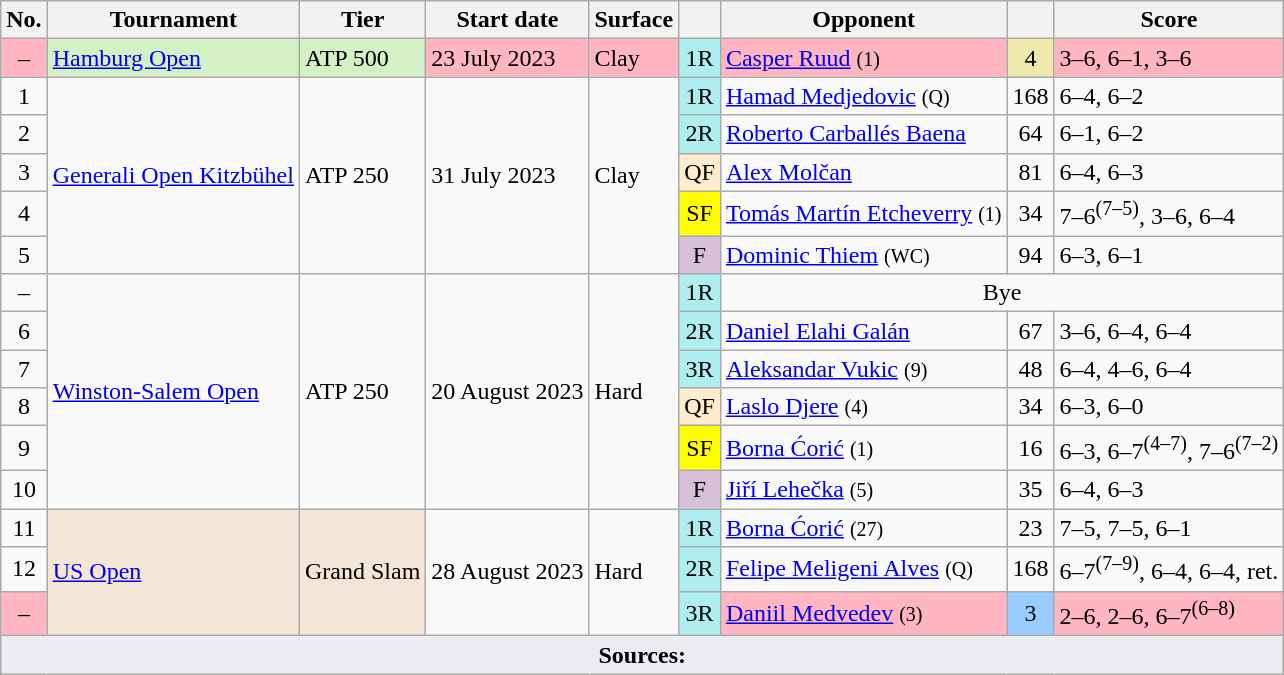<table class="wikitable sortable">
<tr>
<th scope="col">No.</th>
<th scope="col">Tournament</th>
<th scope="col">Tier</th>
<th scope="col">Start date</th>
<th scope="col">Surface</th>
<th scope="col"></th>
<th scope="col">Opponent</th>
<th scope="col"></th>
<th scope="col" class="unsortable">Score</th>
</tr>
<tr bgcolor=lightpink>
<td align=center>–</td>
<td bgcolor=D4F1C5><a href='#'>Hamburg Open</a></td>
<td bgcolor=D4F1C5>ATP 500</td>
<td>23 July 2023</td>
<td>Clay</td>
<td align=center style="background:#afeeee;">1R</td>
<td> <a href='#'>Casper Ruud</a> <small>(1)</small></td>
<td bgcolor=eee8aa align=center>4</td>
<td>3–6, 6–1, 3–6</td>
</tr>
<tr>
<td align=center>1</td>
<td rowspan="5"><a href='#'>Generali Open Kitzbühel</a></td>
<td rowspan="5">ATP 250</td>
<td rowspan="5">31 July 2023</td>
<td rowspan="5">Clay</td>
<td align=center style="background:#afeeee;">1R</td>
<td> <a href='#'>Hamad Medjedovic</a> <small>(Q)</small></td>
<td align=center>168</td>
<td>6–4, 6–2</td>
</tr>
<tr>
<td align=center>2</td>
<td align=center style="background:#afeeee;">2R</td>
<td> <a href='#'>Roberto Carballés Baena</a></td>
<td align=center>64</td>
<td>6–1, 6–2</td>
</tr>
<tr>
<td align=center>3</td>
<td align=center style="background:#ffebcd;">QF</td>
<td> <a href='#'>Alex Molčan</a></td>
<td align=center>81</td>
<td>6–4, 6–3</td>
</tr>
<tr>
<td align=center>4</td>
<td align=center style="background:yellow;">SF</td>
<td> <a href='#'>Tomás Martín Etcheverry</a> <small>(1)</small></td>
<td align=center>34</td>
<td>7–6<sup>(7–5)</sup>, 3–6, 6–4</td>
</tr>
<tr>
<td align=center>5</td>
<td align=center style="background:thistle;">F</td>
<td> <a href='#'>Dominic Thiem</a> <small>(WC)</small></td>
<td align=center>94</td>
<td>6–3, 6–1</td>
</tr>
<tr>
<td align=center>–</td>
<td rowspan="6"><a href='#'>Winston-Salem Open</a></td>
<td rowspan="6">ATP 250</td>
<td rowspan="6">20 August 2023</td>
<td rowspan="6">Hard</td>
<td align=center style="background:#afeeee;">1R</td>
<td colspan="3" align=center>Bye</td>
</tr>
<tr>
<td align=center>6</td>
<td align=center style="background:#afeeee;">2R</td>
<td> <a href='#'>Daniel Elahi Galán</a></td>
<td align=center>67</td>
<td>3–6, 6–4, 6–4</td>
</tr>
<tr>
<td align=center>7</td>
<td align=center style="background:#afeeee;">3R</td>
<td> <a href='#'>Aleksandar Vukic</a> <small>(9)</small></td>
<td align=center>48</td>
<td>6–4, 4–6, 6–4</td>
</tr>
<tr>
<td align=center>8</td>
<td align=center style="background:#ffebcd;">QF</td>
<td> <a href='#'>Laslo Djere</a> <small>(4)</small></td>
<td align=center>34</td>
<td>6–3, 6–0</td>
</tr>
<tr>
<td align=center>9</td>
<td align=center style="background:yellow;">SF</td>
<td> <a href='#'>Borna Ćorić</a> <small>(1)</small></td>
<td align=center>16</td>
<td>6–3, 6–7<sup>(4–7)</sup>, 7–6<sup>(7–2)</sup></td>
</tr>
<tr>
<td align=center>10</td>
<td align=center style="background:thistle;">F</td>
<td> <a href='#'>Jiří Lehečka</a> <small>(5)</small></td>
<td align=center>35</td>
<td>6–4, 6–3</td>
</tr>
<tr>
<td align=center>11</td>
<td rowspan="3" bgcolor="f3e6d7"><a href='#'>US Open</a></td>
<td rowspan="3" bgcolor="f3e6d7">Grand Slam</td>
<td rowspan="3">28 August 2023</td>
<td rowspan="3">Hard</td>
<td align=center style="background:#afeeee;">1R</td>
<td> <a href='#'>Borna Ćorić</a> <small>(27)</small></td>
<td align=center>23</td>
<td>7–5, 7–5, 6–1</td>
</tr>
<tr>
<td align=center>12</td>
<td align=center style="background:#afeeee;">2R</td>
<td> <a href='#'>Felipe Meligeni Alves</a> <small>(Q)</small></td>
<td align=center>168</td>
<td>6–7<sup>(7–9)</sup>, 6–4, 6–4, ret.</td>
</tr>
<tr bgcolor=lightpink>
<td align=center>–</td>
<td align=center style="background:#afeeee;">3R</td>
<td> <a href='#'>Daniil Medvedev</a> <small>(3)</small></td>
<td align=center bgcolor=99ccff>3</td>
<td>2–6, 2–6, 6–7<sup>(6–8)</sup></td>
</tr>
<tr>
<td colspan="9" style="background-color:#EAECF0;text-align:center"><strong>Sources:</strong></td>
</tr>
</table>
